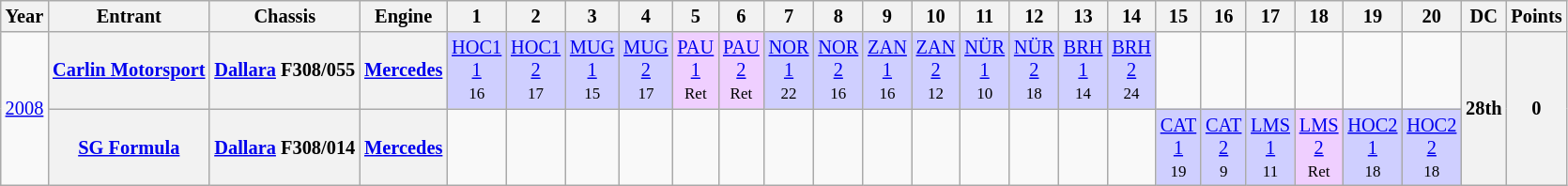<table class="wikitable" style="text-align:center; font-size:85%">
<tr>
<th>Year</th>
<th>Entrant</th>
<th>Chassis</th>
<th>Engine</th>
<th>1</th>
<th>2</th>
<th>3</th>
<th>4</th>
<th>5</th>
<th>6</th>
<th>7</th>
<th>8</th>
<th>9</th>
<th>10</th>
<th>11</th>
<th>12</th>
<th>13</th>
<th>14</th>
<th>15</th>
<th>16</th>
<th>17</th>
<th>18</th>
<th>19</th>
<th>20</th>
<th>DC</th>
<th>Points</th>
</tr>
<tr>
<td rowspan="2"><a href='#'>2008</a></td>
<th nowrap><a href='#'>Carlin Motorsport</a></th>
<th nowrap><a href='#'>Dallara</a> F308/055</th>
<th><a href='#'>Mercedes</a></th>
<td style="background:#CFCFFF;"><a href='#'>HOC1<br>1</a><br><small>16</small></td>
<td style="background:#CFCFFF;"><a href='#'>HOC1<br>2</a><br><small>17</small></td>
<td style="background:#CFCFFF;"><a href='#'>MUG<br>1</a><br><small>15</small></td>
<td style="background:#CFCFFF;"><a href='#'>MUG<br>2</a><br><small>17</small></td>
<td style="background:#EFCFFF;"><a href='#'>PAU<br>1</a><br><small>Ret</small></td>
<td style="background:#EFCFFF;"><a href='#'>PAU<br>2</a><br><small>Ret</small></td>
<td style="background:#CFCFFF;"><a href='#'>NOR<br>1</a><br><small>22</small></td>
<td style="background:#CFCFFF;"><a href='#'>NOR<br>2</a><br><small>16</small></td>
<td style="background:#CFCFFF;"><a href='#'>ZAN<br>1</a><br><small>16</small></td>
<td style="background:#CFCFFF;"><a href='#'>ZAN<br>2</a><br><small>12</small></td>
<td style="background:#CFCFFF;"><a href='#'>NÜR<br>1</a><br><small>10</small></td>
<td style="background:#CFCFFF;"><a href='#'>NÜR<br>2</a><br><small>18</small></td>
<td style="background:#CFCFFF;"><a href='#'>BRH<br>1</a><br><small>14</small></td>
<td style="background:#CFCFFF;"><a href='#'>BRH<br>2</a><br><small>24</small></td>
<td></td>
<td></td>
<td></td>
<td></td>
<td></td>
<td></td>
<th rowspan="2">28th</th>
<th rowspan="2">0</th>
</tr>
<tr>
<th nowrap><a href='#'>SG Formula</a></th>
<th nowrap><a href='#'>Dallara</a> F308/014</th>
<th><a href='#'>Mercedes</a></th>
<td></td>
<td></td>
<td></td>
<td></td>
<td></td>
<td></td>
<td></td>
<td></td>
<td></td>
<td></td>
<td></td>
<td></td>
<td></td>
<td></td>
<td style="background:#CFCFFF;"><a href='#'>CAT<br>1</a><br><small>19</small></td>
<td style="background:#CFCFFF;"><a href='#'>CAT<br>2</a><br><small>9</small></td>
<td style="background:#CFCFFF;"><a href='#'>LMS<br>1</a><br><small>11</small></td>
<td style="background:#EFCFFF;"><a href='#'>LMS<br>2</a><br><small>Ret</small></td>
<td style="background:#CFCFFF;"><a href='#'>HOC2<br>1</a><br><small>18</small></td>
<td style="background:#CFCFFF;"><a href='#'>HOC2<br>2</a><br><small>18</small></td>
</tr>
</table>
